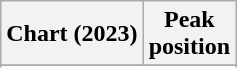<table class="wikitable sortable plainrowheaders" style="text-align:center">
<tr>
<th scope="col">Chart (2023)</th>
<th scope="col">Peak<br>position</th>
</tr>
<tr>
</tr>
<tr>
</tr>
</table>
